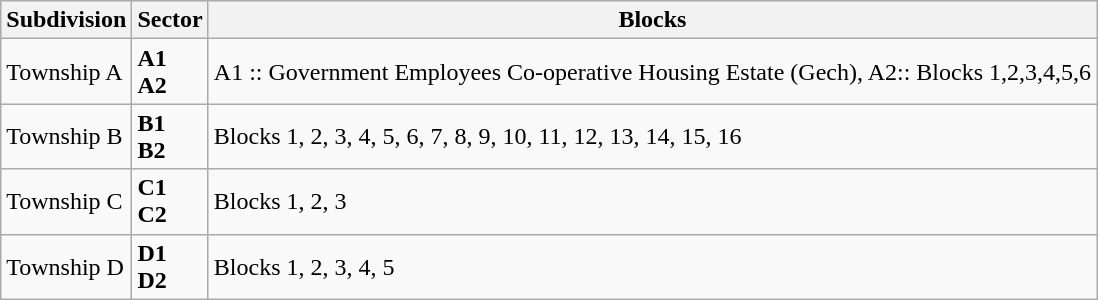<table class="wikitable">
<tr>
<th>Subdivision</th>
<th>Sector</th>
<th>Blocks</th>
</tr>
<tr>
<td>Township A</td>
<td><strong>A1</strong><br><strong>A2</strong></td>
<td>A1 :: Government Employees Co-operative Housing Estate (Gech), A2:: Blocks 1,2,3,4,5,6</td>
</tr>
<tr>
<td>Township B</td>
<td><strong>B1</strong><br><strong>B2</strong></td>
<td>Blocks 1, 2, 3, 4, 5, 6, 7, 8, 9, 10, 11, 12, 13, 14, 15, 16</td>
</tr>
<tr>
<td>Township C</td>
<td><strong>C1</strong><br><strong>C2</strong></td>
<td>Blocks 1, 2, 3</td>
</tr>
<tr>
<td>Township D</td>
<td><strong>D1</strong><br><strong>D2</strong></td>
<td>Blocks 1, 2, 3, 4, 5</td>
</tr>
</table>
